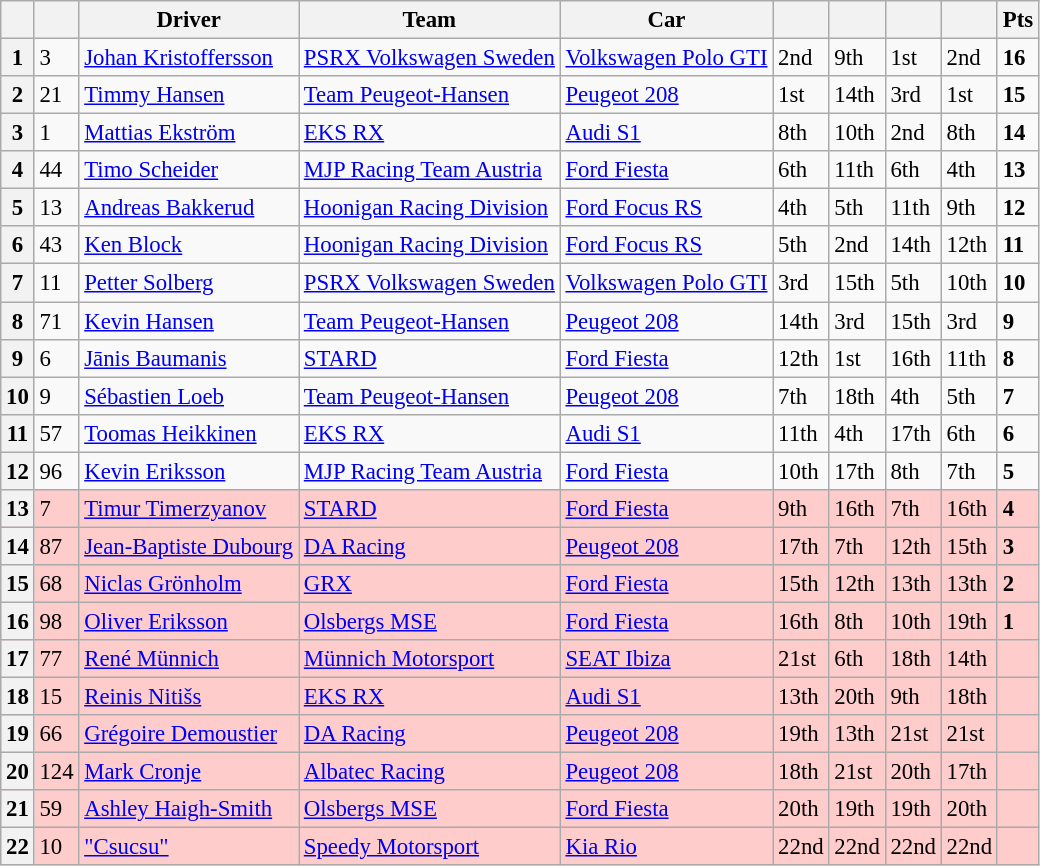<table class=wikitable style="font-size:95%">
<tr>
<th></th>
<th></th>
<th>Driver</th>
<th>Team</th>
<th>Car</th>
<th></th>
<th></th>
<th></th>
<th></th>
<th>Pts</th>
</tr>
<tr>
<th>1</th>
<td>3</td>
<td> <a href='#'>Johan Kristoffersson</a></td>
<td><a href='#'>PSRX Volkswagen Sweden</a></td>
<td><a href='#'>Volkswagen Polo GTI</a></td>
<td>2nd</td>
<td>9th</td>
<td>1st</td>
<td>2nd</td>
<td><strong>16</strong></td>
</tr>
<tr>
<th>2</th>
<td>21</td>
<td> <a href='#'>Timmy Hansen</a></td>
<td><a href='#'>Team Peugeot-Hansen</a></td>
<td><a href='#'>Peugeot 208</a></td>
<td>1st</td>
<td>14th</td>
<td>3rd</td>
<td>1st</td>
<td><strong>15</strong></td>
</tr>
<tr>
<th>3</th>
<td>1</td>
<td> <a href='#'>Mattias Ekström</a></td>
<td><a href='#'>EKS RX</a></td>
<td><a href='#'>Audi S1</a></td>
<td>8th</td>
<td>10th</td>
<td>2nd</td>
<td>8th</td>
<td><strong>14</strong></td>
</tr>
<tr>
<th>4</th>
<td>44</td>
<td> <a href='#'>Timo Scheider</a></td>
<td><a href='#'>MJP Racing Team Austria</a></td>
<td><a href='#'>Ford Fiesta</a></td>
<td>6th</td>
<td>11th</td>
<td>6th</td>
<td>4th</td>
<td><strong>13</strong></td>
</tr>
<tr>
<th>5</th>
<td>13</td>
<td> <a href='#'>Andreas Bakkerud</a></td>
<td><a href='#'>Hoonigan Racing Division</a></td>
<td><a href='#'>Ford Focus RS</a></td>
<td>4th</td>
<td>5th</td>
<td>11th</td>
<td>9th</td>
<td><strong>12</strong></td>
</tr>
<tr>
<th>6</th>
<td>43</td>
<td> <a href='#'>Ken Block</a></td>
<td><a href='#'>Hoonigan Racing Division</a></td>
<td><a href='#'>Ford Focus RS</a></td>
<td>5th</td>
<td>2nd</td>
<td>14th</td>
<td>12th</td>
<td><strong>11</strong></td>
</tr>
<tr>
<th>7</th>
<td>11</td>
<td> <a href='#'>Petter Solberg</a></td>
<td><a href='#'>PSRX Volkswagen Sweden</a></td>
<td><a href='#'>Volkswagen Polo GTI</a></td>
<td>3rd</td>
<td>15th</td>
<td>5th</td>
<td>10th</td>
<td><strong>10</strong></td>
</tr>
<tr>
<th>8</th>
<td>71</td>
<td> <a href='#'>Kevin Hansen</a></td>
<td><a href='#'>Team Peugeot-Hansen</a></td>
<td><a href='#'>Peugeot 208</a></td>
<td>14th</td>
<td>3rd</td>
<td>15th</td>
<td>3rd</td>
<td><strong>9</strong></td>
</tr>
<tr>
<th>9</th>
<td>6</td>
<td> <a href='#'>Jānis Baumanis</a></td>
<td><a href='#'>STARD</a></td>
<td><a href='#'>Ford Fiesta</a></td>
<td>12th</td>
<td>1st</td>
<td>16th</td>
<td>11th</td>
<td><strong>8</strong></td>
</tr>
<tr>
<th>10</th>
<td>9</td>
<td> <a href='#'>Sébastien Loeb</a></td>
<td><a href='#'>Team Peugeot-Hansen</a></td>
<td><a href='#'>Peugeot 208</a></td>
<td>7th</td>
<td>18th</td>
<td>4th</td>
<td>5th</td>
<td><strong>7</strong></td>
</tr>
<tr>
<th>11</th>
<td>57</td>
<td> <a href='#'>Toomas Heikkinen</a></td>
<td><a href='#'>EKS RX</a></td>
<td><a href='#'>Audi S1</a></td>
<td>11th</td>
<td>4th</td>
<td>17th</td>
<td>6th</td>
<td><strong>6</strong></td>
</tr>
<tr>
<th>12</th>
<td>96</td>
<td> <a href='#'>Kevin Eriksson</a></td>
<td><a href='#'>MJP Racing Team Austria</a></td>
<td><a href='#'>Ford Fiesta</a></td>
<td>10th</td>
<td>17th</td>
<td>8th</td>
<td>7th</td>
<td><strong>5</strong></td>
</tr>
<tr style="background:#ffcccc;">
<th>13</th>
<td>7</td>
<td> <a href='#'>Timur Timerzyanov</a></td>
<td><a href='#'>STARD</a></td>
<td><a href='#'>Ford Fiesta</a></td>
<td>9th</td>
<td>16th</td>
<td>7th</td>
<td>16th</td>
<td><strong>4</strong></td>
</tr>
<tr style="background:#ffcccc;">
<th>14</th>
<td>87</td>
<td> <a href='#'>Jean-Baptiste Dubourg</a></td>
<td><a href='#'>DA Racing</a></td>
<td><a href='#'>Peugeot 208</a></td>
<td>17th</td>
<td>7th</td>
<td>12th</td>
<td>15th</td>
<td><strong>3</strong></td>
</tr>
<tr style="background:#ffcccc;">
<th>15</th>
<td>68</td>
<td> <a href='#'>Niclas Grönholm</a></td>
<td><a href='#'>GRX</a></td>
<td><a href='#'>Ford Fiesta</a></td>
<td>15th</td>
<td>12th</td>
<td>13th</td>
<td>13th</td>
<td><strong>2</strong></td>
</tr>
<tr style="background:#ffcccc;">
<th>16</th>
<td>98</td>
<td> <a href='#'>Oliver Eriksson</a></td>
<td><a href='#'>Olsbergs MSE</a></td>
<td><a href='#'>Ford Fiesta</a></td>
<td>16th</td>
<td>8th</td>
<td>10th</td>
<td>19th</td>
<td><strong>1</strong></td>
</tr>
<tr style="background:#ffcccc;">
<th>17</th>
<td>77</td>
<td> <a href='#'>René Münnich</a></td>
<td><a href='#'>Münnich Motorsport</a></td>
<td><a href='#'>SEAT Ibiza</a></td>
<td>21st</td>
<td>6th</td>
<td>18th</td>
<td>14th</td>
<td></td>
</tr>
<tr style="background:#ffcccc;">
<th>18</th>
<td>15</td>
<td> <a href='#'>Reinis Nitišs</a></td>
<td><a href='#'>EKS RX</a></td>
<td><a href='#'>Audi S1</a></td>
<td>13th</td>
<td>20th</td>
<td>9th</td>
<td>18th</td>
<td></td>
</tr>
<tr style="background:#ffcccc;">
<th>19</th>
<td>66</td>
<td> <a href='#'>Grégoire Demoustier</a></td>
<td><a href='#'>DA Racing</a></td>
<td><a href='#'>Peugeot 208</a></td>
<td>19th</td>
<td>13th</td>
<td>21st</td>
<td>21st</td>
<td></td>
</tr>
<tr style="background:#ffcccc;">
<th>20</th>
<td>124</td>
<td> <a href='#'>Mark Cronje</a></td>
<td><a href='#'>Albatec Racing</a></td>
<td><a href='#'>Peugeot 208</a></td>
<td>18th</td>
<td>21st</td>
<td>20th</td>
<td>17th</td>
<td></td>
</tr>
<tr style="background:#ffcccc;">
<th>21</th>
<td>59</td>
<td> <a href='#'>Ashley Haigh-Smith</a></td>
<td><a href='#'>Olsbergs MSE</a></td>
<td><a href='#'>Ford Fiesta</a></td>
<td>20th</td>
<td>19th</td>
<td>19th</td>
<td>20th</td>
<td></td>
</tr>
<tr style="background:#ffcccc;">
<th>22</th>
<td>10</td>
<td> <a href='#'>"Csucsu"</a></td>
<td><a href='#'>Speedy Motorsport</a></td>
<td><a href='#'>Kia Rio</a></td>
<td>22nd</td>
<td>22nd</td>
<td>22nd</td>
<td>22nd</td>
<td></td>
</tr>
</table>
